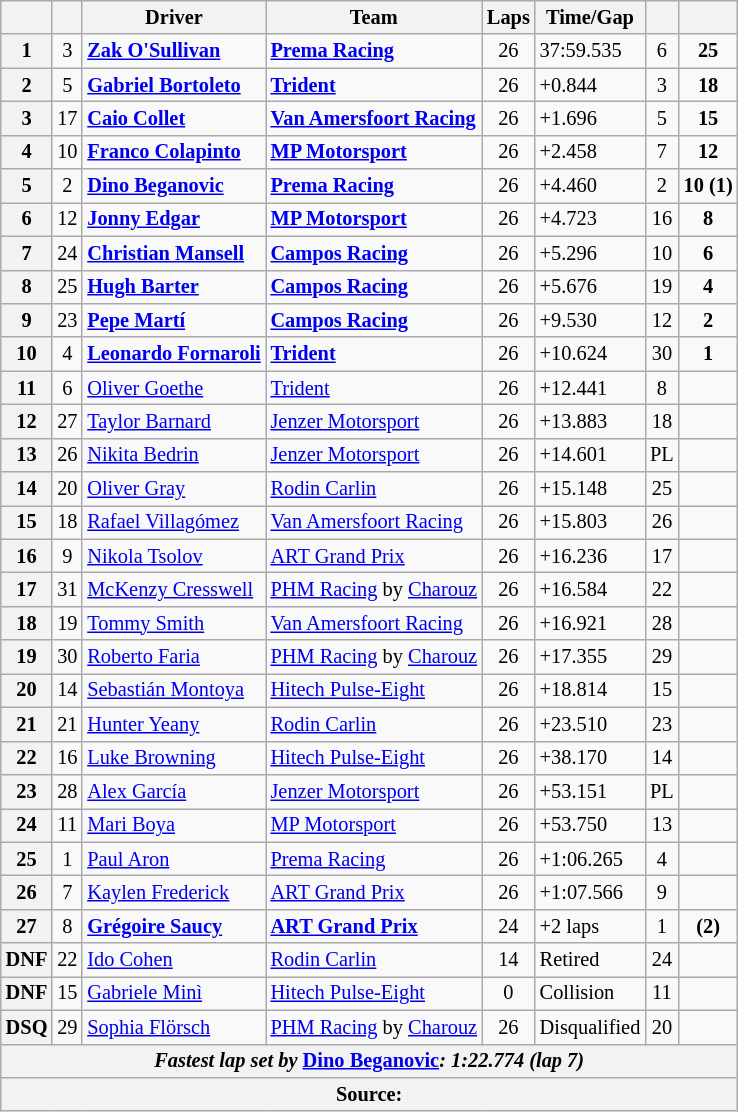<table class="wikitable" style="font-size:85%">
<tr>
<th></th>
<th></th>
<th>Driver</th>
<th>Team</th>
<th>Laps</th>
<th>Time/Gap</th>
<th></th>
<th></th>
</tr>
<tr>
<th>1</th>
<td align="center">3</td>
<td> <strong><a href='#'>Zak O'Sullivan</a></strong></td>
<td><strong><a href='#'>Prema Racing</a></strong></td>
<td align="center">26</td>
<td>37:59.535</td>
<td align="center">6</td>
<td align="center"><strong>25</strong></td>
</tr>
<tr>
<th>2</th>
<td align="center">5</td>
<td> <strong><a href='#'>Gabriel Bortoleto</a></strong></td>
<td><strong><a href='#'>Trident</a></strong></td>
<td align="center">26</td>
<td>+0.844</td>
<td align="center">3</td>
<td align="center"><strong>18</strong></td>
</tr>
<tr>
<th>3</th>
<td align="center">17</td>
<td> <strong><a href='#'>Caio Collet</a></strong></td>
<td><strong><a href='#'>Van Amersfoort Racing</a></strong></td>
<td align="center">26</td>
<td>+1.696</td>
<td align="center">5</td>
<td align="center"><strong>15</strong></td>
</tr>
<tr>
<th>4</th>
<td align="center">10</td>
<td> <strong><a href='#'>Franco Colapinto</a></strong></td>
<td><strong><a href='#'>MP Motorsport</a></strong></td>
<td align="center">26</td>
<td>+2.458</td>
<td align="center">7</td>
<td align="center"><strong>12</strong></td>
</tr>
<tr>
<th>5</th>
<td align="center">2</td>
<td> <strong><a href='#'>Dino Beganovic</a></strong></td>
<td><strong><a href='#'>Prema Racing</a></strong></td>
<td align="center">26</td>
<td>+4.460</td>
<td align="center">2</td>
<td align="center"><strong>10 (1)</strong></td>
</tr>
<tr>
<th>6</th>
<td align="center">12</td>
<td> <strong><a href='#'>Jonny Edgar</a></strong></td>
<td><strong><a href='#'>MP Motorsport</a></strong></td>
<td align="center">26</td>
<td>+4.723</td>
<td align="center">16</td>
<td align="center"><strong>8</strong></td>
</tr>
<tr>
<th>7</th>
<td align="center">24</td>
<td> <strong><a href='#'>Christian Mansell</a></strong></td>
<td><strong><a href='#'>Campos Racing</a></strong></td>
<td align="center">26</td>
<td>+5.296</td>
<td align="center">10</td>
<td align="center"><strong>6</strong></td>
</tr>
<tr>
<th>8</th>
<td align="center">25</td>
<td> <strong><a href='#'>Hugh Barter</a></strong></td>
<td><strong><a href='#'>Campos Racing</a></strong></td>
<td align="center">26</td>
<td>+5.676</td>
<td align="center">19</td>
<td align="center"><strong>4</strong></td>
</tr>
<tr>
<th>9</th>
<td align="center">23</td>
<td> <strong><a href='#'>Pepe Martí</a></strong></td>
<td><strong><a href='#'>Campos Racing</a></strong></td>
<td align="center">26</td>
<td>+9.530</td>
<td align="center">12</td>
<td align="center"><strong>2</strong></td>
</tr>
<tr>
<th>10</th>
<td align="center">4</td>
<td> <strong><a href='#'>Leonardo Fornaroli</a></strong></td>
<td><strong><a href='#'>Trident</a></strong></td>
<td align="center">26</td>
<td>+10.624</td>
<td align="center">30</td>
<td align="center"><strong>1</strong></td>
</tr>
<tr>
<th>11</th>
<td align="center">6</td>
<td> <a href='#'>Oliver Goethe</a></td>
<td><a href='#'>Trident</a></td>
<td align="center">26</td>
<td>+12.441</td>
<td align="center">8</td>
<td align="center"></td>
</tr>
<tr>
<th>12</th>
<td align="center">27</td>
<td> <a href='#'>Taylor Barnard</a></td>
<td><a href='#'>Jenzer Motorsport</a></td>
<td align="center">26</td>
<td>+13.883</td>
<td align="center">18</td>
<td align="center"></td>
</tr>
<tr>
<th>13</th>
<td align="center">26</td>
<td> <a href='#'>Nikita Bedrin</a></td>
<td><a href='#'>Jenzer Motorsport</a></td>
<td align="center">26</td>
<td>+14.601</td>
<td align="center">PL</td>
<td align="center"></td>
</tr>
<tr>
<th>14</th>
<td align="center">20</td>
<td> <a href='#'>Oliver Gray</a></td>
<td><a href='#'>Rodin Carlin</a></td>
<td align="center">26</td>
<td>+15.148</td>
<td align="center">25</td>
<td align="center"></td>
</tr>
<tr>
<th>15</th>
<td align="center">18</td>
<td> <a href='#'>Rafael Villagómez</a></td>
<td><a href='#'>Van Amersfoort Racing</a></td>
<td align="center">26</td>
<td>+15.803</td>
<td align="center">26</td>
<td align="center"></td>
</tr>
<tr>
<th>16</th>
<td align="center">9</td>
<td> <a href='#'>Nikola Tsolov</a></td>
<td><a href='#'>ART Grand Prix</a></td>
<td align="center">26</td>
<td>+16.236</td>
<td align="center">17</td>
<td align="center"></td>
</tr>
<tr>
<th>17</th>
<td align="center">31</td>
<td> <a href='#'>McKenzy Cresswell</a></td>
<td><a href='#'>PHM Racing</a> by <a href='#'>Charouz</a></td>
<td align="center">26</td>
<td>+16.584</td>
<td align="center">22</td>
<td align="center"></td>
</tr>
<tr>
<th>18</th>
<td align="center">19</td>
<td> <a href='#'>Tommy Smith</a></td>
<td><a href='#'>Van Amersfoort Racing</a></td>
<td align="center">26</td>
<td>+16.921</td>
<td align="center">28</td>
<td align="center"></td>
</tr>
<tr>
<th>19</th>
<td align="center">30</td>
<td> <a href='#'>Roberto Faria</a></td>
<td><a href='#'>PHM Racing</a> by <a href='#'>Charouz</a></td>
<td align="center">26</td>
<td>+17.355</td>
<td align="center">29</td>
<td align="center"></td>
</tr>
<tr>
<th>20</th>
<td align="center">14</td>
<td> <a href='#'>Sebastián Montoya</a></td>
<td><a href='#'>Hitech Pulse-Eight</a></td>
<td align="center">26</td>
<td>+18.814</td>
<td align="center">15</td>
<td align="center"></td>
</tr>
<tr>
<th>21</th>
<td align="center">21</td>
<td> <a href='#'>Hunter Yeany</a></td>
<td><a href='#'>Rodin Carlin</a></td>
<td align="center">26</td>
<td>+23.510</td>
<td align="center">23</td>
<td align="center"></td>
</tr>
<tr>
<th>22</th>
<td align="center">16</td>
<td> <a href='#'>Luke Browning</a></td>
<td><a href='#'>Hitech Pulse-Eight</a></td>
<td align="center">26</td>
<td>+38.170</td>
<td align="center">14</td>
<td align="center"></td>
</tr>
<tr>
<th>23</th>
<td align="center">28</td>
<td> <a href='#'>Alex García</a></td>
<td><a href='#'>Jenzer Motorsport</a></td>
<td align="center">26</td>
<td>+53.151</td>
<td align="center">PL</td>
<td align="center"></td>
</tr>
<tr>
<th>24</th>
<td align="center">11</td>
<td> <a href='#'>Mari Boya</a></td>
<td><a href='#'>MP Motorsport</a></td>
<td align="center">26</td>
<td>+53.750</td>
<td align="center">13</td>
<td align="center"></td>
</tr>
<tr>
<th>25</th>
<td align="center">1</td>
<td> <a href='#'>Paul Aron</a></td>
<td><a href='#'>Prema Racing</a></td>
<td align="center">26</td>
<td>+1:06.265</td>
<td align="center">4</td>
<td align="center"></td>
</tr>
<tr>
<th>26</th>
<td align="center">7</td>
<td> <a href='#'>Kaylen Frederick</a></td>
<td><a href='#'>ART Grand Prix</a></td>
<td align="center">26</td>
<td>+1:07.566</td>
<td align="center">9</td>
<td align="center"></td>
</tr>
<tr>
<th>27</th>
<td align="center">8</td>
<td> <strong><a href='#'>Grégoire Saucy</a></strong></td>
<td><strong><a href='#'>ART Grand Prix</a></strong></td>
<td align="center">24</td>
<td>+2 laps</td>
<td align="center">1</td>
<td align="center"><strong>(2)</strong></td>
</tr>
<tr>
<th>DNF</th>
<td align="center">22</td>
<td> <a href='#'>Ido Cohen</a></td>
<td><a href='#'>Rodin Carlin</a></td>
<td align="center">14</td>
<td>Retired</td>
<td align="center">24</td>
<td></td>
</tr>
<tr>
<th>DNF</th>
<td align="center">15</td>
<td> <a href='#'>Gabriele Minì</a></td>
<td><a href='#'>Hitech Pulse-Eight</a></td>
<td align="center">0</td>
<td>Collision</td>
<td align="center">11</td>
<td></td>
</tr>
<tr>
<th>DSQ</th>
<td align="center">29</td>
<td> <a href='#'>Sophia Flörsch</a></td>
<td><a href='#'>PHM Racing</a> by <a href='#'>Charouz</a></td>
<td align="center">26</td>
<td>Disqualified</td>
<td align="center">20</td>
<td align="center"></td>
</tr>
<tr>
<th colspan="8"><em>Fastest lap set by</em> <strong> <a href='#'>Dino Beganovic</a><strong><em>: 1:22.774 (lap 7)<em></th>
</tr>
<tr>
<th colspan="8">Source:</th>
</tr>
</table>
